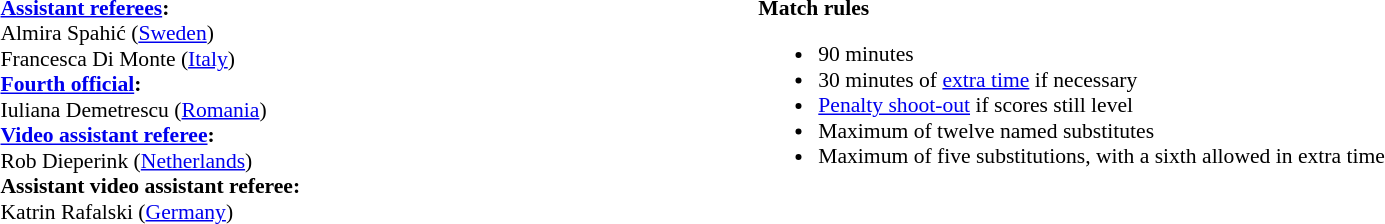<table style="width:100%;font-size:90%">
<tr>
<td><br><strong><a href='#'>Assistant referees</a>:</strong>
<br>Almira Spahić (<a href='#'>Sweden</a>)
<br>Francesca Di Monte (<a href='#'>Italy</a>)
<br><strong><a href='#'>Fourth official</a>:</strong>
<br>Iuliana Demetrescu (<a href='#'>Romania</a>)
<br><strong><a href='#'>Video assistant referee</a>:</strong>
<br>Rob Dieperink (<a href='#'>Netherlands</a>)
<br><strong>Assistant video assistant referee:</strong>
<br>Katrin Rafalski (<a href='#'>Germany</a>)</td>
<td style="width:60%;vertical-align:top"><br><strong>Match rules</strong><ul><li>90 minutes</li><li>30 minutes of <a href='#'>extra time</a> if necessary</li><li><a href='#'>Penalty shoot-out</a> if scores still level</li><li>Maximum of twelve named substitutes</li><li>Maximum of five substitutions, with a sixth allowed in extra time</li></ul></td>
</tr>
</table>
